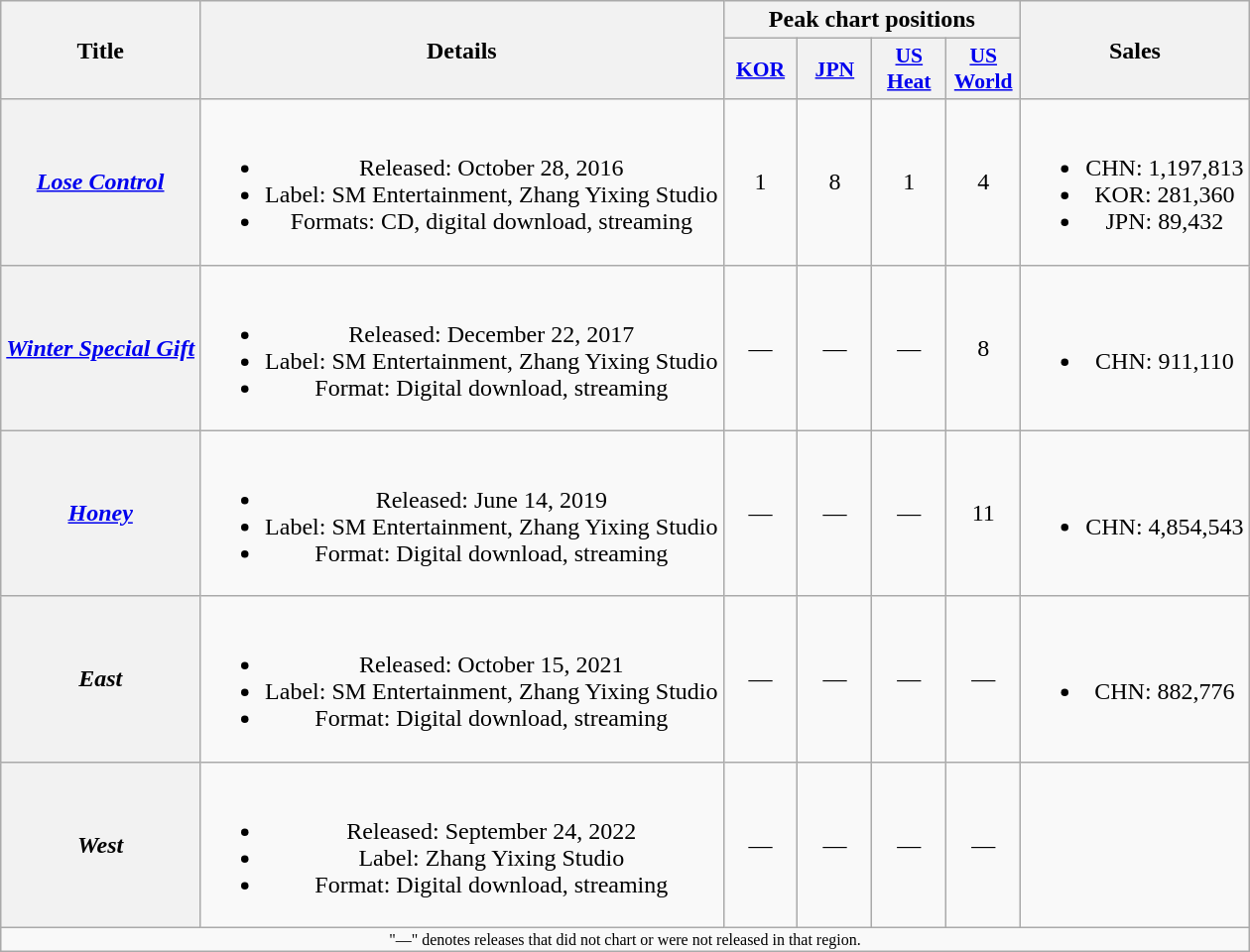<table class="wikitable plainrowheaders" style="text-align:center;">
<tr>
<th scope="col" rowspan="2">Title</th>
<th scope="col" rowspan="2">Details</th>
<th scope="col" colspan="4">Peak chart positions</th>
<th scope="col" rowspan="2">Sales</th>
</tr>
<tr>
<th scope="col" style="width:3em;font-size:90%;"><a href='#'>KOR</a><br></th>
<th scope="col" style="width:3em;font-size:90%;"><a href='#'>JPN</a><br></th>
<th scope="col" style="width:3em;font-size:90%;"><a href='#'>US<br>Heat</a><br></th>
<th scope="col" style="width:3em;font-size:90%;"><a href='#'>US<br>World</a><br></th>
</tr>
<tr>
<th scope="row"><em><a href='#'>Lose Control</a></em></th>
<td><br><ul><li>Released: October 28, 2016</li><li>Label: SM Entertainment, Zhang Yixing Studio</li><li>Formats: CD, digital download, streaming</li></ul></td>
<td>1</td>
<td>8</td>
<td>1</td>
<td>4</td>
<td><br><ul><li>CHN: 1,197,813 <small></small></li><li>KOR: 281,360</li><li>JPN: 89,432</li></ul></td>
</tr>
<tr>
<th scope="row"><em><a href='#'>Winter Special Gift</a></em></th>
<td><br><ul><li>Released: December 22, 2017</li><li>Label: SM Entertainment, Zhang Yixing Studio</li><li>Format: Digital download, streaming</li></ul></td>
<td>—</td>
<td>—</td>
<td>—</td>
<td>8</td>
<td><br><ul><li>CHN: 911,110 <small></small></li></ul></td>
</tr>
<tr>
<th scope="row"><em><a href='#'>Honey</a></em></th>
<td><br><ul><li>Released: June 14, 2019</li><li>Label: SM Entertainment, Zhang Yixing Studio</li><li>Format: Digital download, streaming</li></ul></td>
<td>—</td>
<td>—</td>
<td>—</td>
<td>11</td>
<td><br><ul><li>CHN: 4,854,543 <small></small></li></ul></td>
</tr>
<tr>
<th scope="row"><em>East</em></th>
<td><br><ul><li>Released: October 15, 2021</li><li>Label: SM Entertainment, Zhang Yixing Studio</li><li>Format: Digital download, streaming</li></ul></td>
<td>—</td>
<td>—</td>
<td>—</td>
<td>—</td>
<td><br><ul><li>CHN: 882,776 <small></small></li></ul></td>
</tr>
<tr>
<th scope="row"><em>West</em></th>
<td><br><ul><li>Released: September 24, 2022</li><li>Label: Zhang Yixing Studio</li><li>Format: Digital download, streaming</li></ul></td>
<td>—</td>
<td>—</td>
<td>—</td>
<td>—</td>
<td></td>
</tr>
<tr>
<td colspan="9" style="font-size:8pt;">"—" denotes releases that did not chart or were not released in that region.</td>
</tr>
</table>
